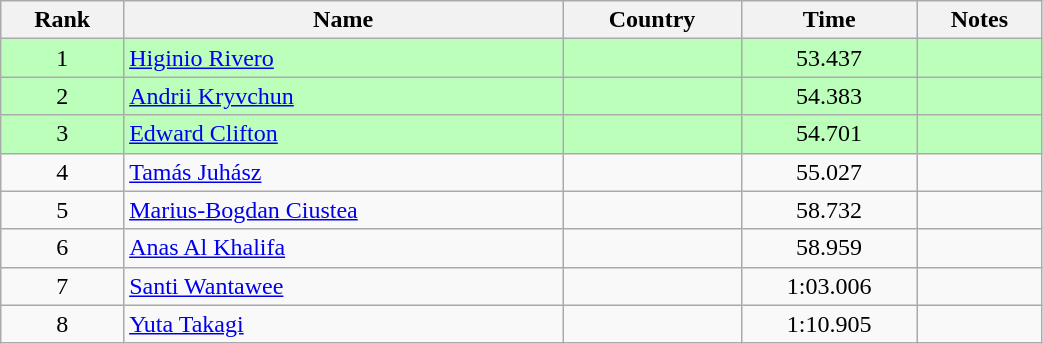<table class="wikitable" style="text-align:center;width: 55%">
<tr>
<th>Rank</th>
<th>Name</th>
<th>Country</th>
<th>Time</th>
<th>Notes</th>
</tr>
<tr bgcolor=bbffbb>
<td>1</td>
<td align="left"><a href='#'>Higinio Rivero</a></td>
<td align="left"></td>
<td>53.437</td>
<td></td>
</tr>
<tr bgcolor=bbffbb>
<td>2</td>
<td align="left"><a href='#'>Andrii Kryvchun</a></td>
<td align="left"></td>
<td>54.383</td>
<td></td>
</tr>
<tr bgcolor=bbffbb>
<td>3</td>
<td align="left"><a href='#'>Edward Clifton</a></td>
<td align="left"></td>
<td>54.701</td>
<td></td>
</tr>
<tr>
<td>4</td>
<td align="left"><a href='#'>Tamás Juhász</a></td>
<td align="left"></td>
<td>55.027</td>
<td></td>
</tr>
<tr>
<td>5</td>
<td align="left"><a href='#'>Marius-Bogdan Ciustea</a></td>
<td align="left"></td>
<td>58.732</td>
<td></td>
</tr>
<tr>
<td>6</td>
<td align="left"><a href='#'>Anas Al Khalifa</a></td>
<td align="left"></td>
<td>58.959</td>
<td></td>
</tr>
<tr>
<td>7</td>
<td align="left"><a href='#'>Santi Wantawee</a></td>
<td align="left"></td>
<td>1:03.006</td>
<td></td>
</tr>
<tr>
<td>8</td>
<td align="left"><a href='#'>Yuta Takagi</a></td>
<td align="left"></td>
<td>1:10.905</td>
<td></td>
</tr>
</table>
